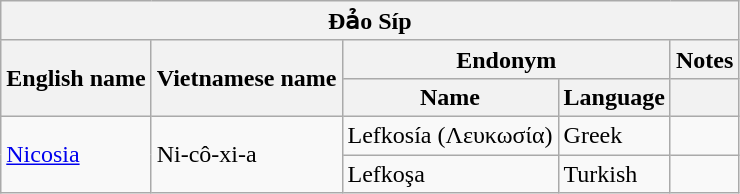<table class="wikitable sortable">
<tr>
<th colspan="5"> Đảo Síp</th>
</tr>
<tr>
<th rowspan="2">English name</th>
<th rowspan="2">Vietnamese name</th>
<th colspan="2">Endonym</th>
<th>Notes</th>
</tr>
<tr>
<th>Name</th>
<th>Language</th>
<th></th>
</tr>
<tr>
<td rowspan="2"><a href='#'>Nicosia</a></td>
<td rowspan="2">Ni-cô-xi-a</td>
<td>Lefkosía (Λευκωσία)</td>
<td>Greek</td>
<td></td>
</tr>
<tr>
<td>Lefkoşa</td>
<td>Turkish</td>
<td></td>
</tr>
</table>
